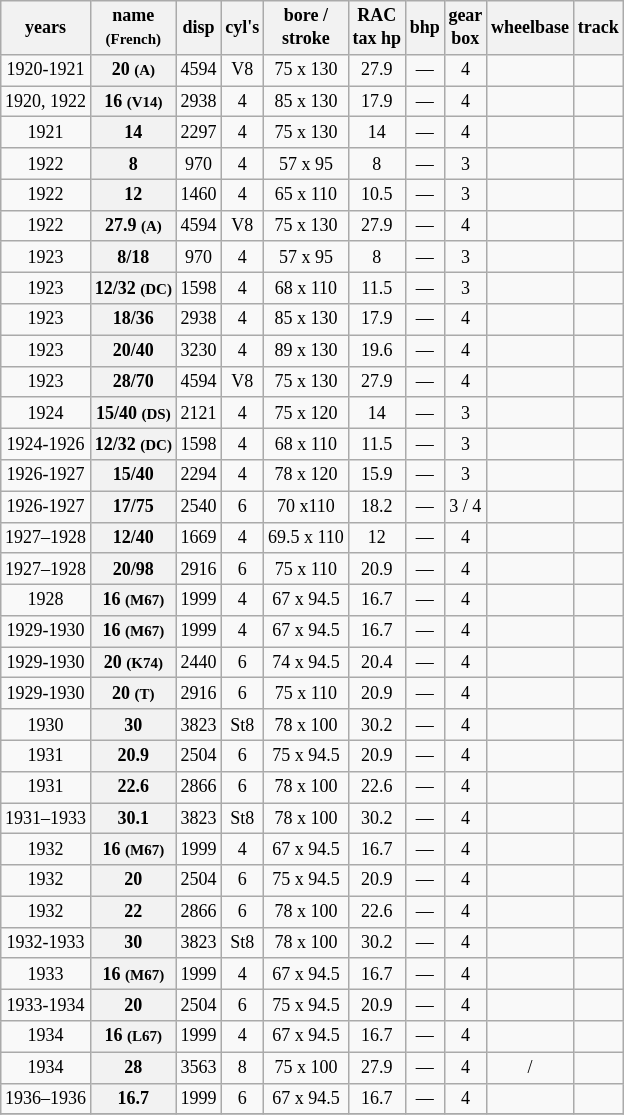<table class="wikitable sortable" style="font-size: 75%; text-align: center;">
<tr>
<th scope="col">years</th>
<th scope="col">name<br><small>(French)</small></th>
<th scope="col">disp</th>
<th scope="col">cyl's</th>
<th scope="col">bore /<br>stroke</th>
<th scope="col">RAC<br>tax hp</th>
<th scope="col">bhp</th>
<th scope="col">gear<br>box</th>
<th scope="col">wheelbase</th>
<th scope="col">track</th>
</tr>
<tr>
<td>1920-1921</td>
<th scope="row">20 <small>(A)</small></th>
<td>4594</td>
<td>V8</td>
<td>75 x 130</td>
<td>27.9</td>
<td>—</td>
<td>4</td>
<td></td>
<td></td>
</tr>
<tr>
<td>1920, 1922</td>
<th scope="row">16 <small>(V14)</small></th>
<td>2938</td>
<td>4</td>
<td>85 x 130</td>
<td>17.9</td>
<td>—</td>
<td>4</td>
<td></td>
<td></td>
</tr>
<tr>
<td>1921</td>
<th scope="row">14</th>
<td>2297</td>
<td>4</td>
<td>75 x 130</td>
<td>14</td>
<td>—</td>
<td>4</td>
<td></td>
<td></td>
</tr>
<tr>
<td>1922</td>
<th scope="row">8</th>
<td>970</td>
<td>4</td>
<td>57 x 95</td>
<td>8</td>
<td>—</td>
<td>3</td>
<td></td>
<td></td>
</tr>
<tr>
<td>1922</td>
<th scope="row">12</th>
<td>1460</td>
<td>4</td>
<td>65 x 110</td>
<td>10.5</td>
<td>—</td>
<td>3</td>
<td></td>
<td></td>
</tr>
<tr>
<td>1922</td>
<th scope="row">27.9 <small>(A)</small></th>
<td>4594</td>
<td>V8</td>
<td>75 x 130</td>
<td>27.9</td>
<td>—</td>
<td>4</td>
<td></td>
<td></td>
</tr>
<tr>
<td>1923</td>
<th scope="row">8/18</th>
<td>970</td>
<td>4</td>
<td>57 x 95</td>
<td>8</td>
<td>—</td>
<td>3</td>
<td></td>
<td></td>
</tr>
<tr>
<td>1923</td>
<th scope="row">12/32 <small>(DC)</small></th>
<td>1598</td>
<td>4</td>
<td>68 x 110</td>
<td>11.5</td>
<td>—</td>
<td>3</td>
<td></td>
<td></td>
</tr>
<tr>
<td>1923</td>
<th scope="row">18/36</th>
<td>2938</td>
<td>4</td>
<td>85 x 130</td>
<td>17.9</td>
<td>—</td>
<td>4</td>
<td></td>
<td></td>
</tr>
<tr>
<td>1923</td>
<th scope="row">20/40</th>
<td>3230</td>
<td>4</td>
<td>89 x 130</td>
<td>19.6</td>
<td>—</td>
<td>4</td>
<td></td>
<td></td>
</tr>
<tr>
<td>1923</td>
<th scope="row">28/70</th>
<td>4594</td>
<td>V8</td>
<td>75 x 130</td>
<td>27.9</td>
<td>—</td>
<td>4</td>
<td></td>
<td></td>
</tr>
<tr>
<td>1924</td>
<th scope="row">15/40 <small>(DS)</small></th>
<td>2121</td>
<td>4</td>
<td>75 x 120</td>
<td>14</td>
<td>—</td>
<td>3</td>
<td></td>
<td></td>
</tr>
<tr>
<td>1924-1926</td>
<th scope="row">12/32 <small>(DC)</small></th>
<td>1598</td>
<td>4</td>
<td>68 x 110</td>
<td>11.5</td>
<td>—</td>
<td>3</td>
<td></td>
<td></td>
</tr>
<tr>
<td>1926-1927</td>
<th scope="row">15/40</th>
<td>2294</td>
<td>4</td>
<td>78 x 120</td>
<td>15.9</td>
<td>—</td>
<td>3</td>
<td></td>
<td></td>
</tr>
<tr>
<td>1926-1927</td>
<th scope="row">17/75</th>
<td>2540</td>
<td>6</td>
<td>70 x110</td>
<td>18.2</td>
<td>—</td>
<td>3 / 4</td>
<td></td>
<td></td>
</tr>
<tr>
<td>1927–1928</td>
<th scope="row">12/40</th>
<td>1669</td>
<td>4</td>
<td>69.5 x 110</td>
<td>12</td>
<td>—</td>
<td>4</td>
<td></td>
<td></td>
</tr>
<tr>
<td>1927–1928</td>
<th scope="row">20/98</th>
<td>2916</td>
<td>6</td>
<td>75 x 110</td>
<td>20.9</td>
<td>—</td>
<td>4</td>
<td></td>
<td></td>
</tr>
<tr>
<td>1928</td>
<th scope="row">16 <small>(M67)</small></th>
<td>1999</td>
<td>4</td>
<td>67 x 94.5</td>
<td>16.7</td>
<td>—</td>
<td>4</td>
<td></td>
<td></td>
</tr>
<tr>
<td>1929-1930</td>
<th scope="row">16 <small>(M67)</small></th>
<td>1999</td>
<td>4</td>
<td>67 x 94.5</td>
<td>16.7</td>
<td>—</td>
<td>4</td>
<td></td>
<td></td>
</tr>
<tr>
<td>1929-1930</td>
<th scope="row">20 <small>(K74)</small></th>
<td>2440</td>
<td>6</td>
<td>74 x 94.5</td>
<td>20.4</td>
<td>—</td>
<td>4</td>
<td></td>
<td></td>
</tr>
<tr>
<td>1929-1930</td>
<th scope="row">20 <small>(T)</small></th>
<td>2916</td>
<td>6</td>
<td>75 x 110</td>
<td>20.9</td>
<td>—</td>
<td>4</td>
<td></td>
<td></td>
</tr>
<tr>
<td>1930</td>
<th scope="row">30</th>
<td>3823</td>
<td>St8</td>
<td>78 x 100</td>
<td>30.2</td>
<td>—</td>
<td>4</td>
<td></td>
<td></td>
</tr>
<tr>
<td>1931</td>
<th scope="row">20.9</th>
<td>2504</td>
<td>6</td>
<td>75 x 94.5</td>
<td>20.9</td>
<td>—</td>
<td>4</td>
<td></td>
<td></td>
</tr>
<tr>
<td>1931</td>
<th scope="row">22.6</th>
<td>2866</td>
<td>6</td>
<td>78 x 100</td>
<td>22.6</td>
<td>—</td>
<td>4</td>
<td></td>
<td></td>
</tr>
<tr>
<td>1931–1933</td>
<th scope="row">30.1</th>
<td>3823</td>
<td>St8</td>
<td>78 x 100</td>
<td>30.2</td>
<td>—</td>
<td>4</td>
<td></td>
<td></td>
</tr>
<tr>
<td>1932</td>
<th scope="row">16 <small>(M67)</small></th>
<td>1999</td>
<td>4</td>
<td>67 x 94.5</td>
<td>16.7</td>
<td>—</td>
<td>4</td>
<td></td>
<td></td>
</tr>
<tr>
<td>1932</td>
<th scope="row">20</th>
<td>2504</td>
<td>6</td>
<td>75 x 94.5</td>
<td>20.9</td>
<td>—</td>
<td>4</td>
<td></td>
<td></td>
</tr>
<tr>
<td>1932</td>
<th scope="row">22</th>
<td>2866</td>
<td>6</td>
<td>78 x 100</td>
<td>22.6</td>
<td>—</td>
<td>4</td>
<td></td>
<td></td>
</tr>
<tr>
<td>1932-1933</td>
<th scope="row">30</th>
<td>3823</td>
<td>St8</td>
<td>78 x 100</td>
<td>30.2</td>
<td>—</td>
<td>4</td>
<td></td>
<td></td>
</tr>
<tr>
<td>1933</td>
<th scope="row">16 <small>(M67)</small></th>
<td>1999</td>
<td>4</td>
<td>67 x 94.5</td>
<td>16.7</td>
<td>—</td>
<td>4</td>
<td></td>
<td></td>
</tr>
<tr>
<td>1933-1934</td>
<th scope="row">20</th>
<td>2504</td>
<td>6</td>
<td>75 x 94.5</td>
<td>20.9</td>
<td>—</td>
<td>4</td>
<td></td>
<td></td>
</tr>
<tr>
<td>1934</td>
<th scope="row">16 <small>(L67)</small></th>
<td>1999</td>
<td>4</td>
<td>67 x 94.5</td>
<td>16.7</td>
<td>—</td>
<td>4</td>
<td></td>
<td></td>
</tr>
<tr>
<td>1934</td>
<th scope="row">28</th>
<td>3563</td>
<td>8</td>
<td>75 x 100</td>
<td>27.9</td>
<td>—</td>
<td>4</td>
<td> /<br></td>
<td></td>
</tr>
<tr>
<td>1936–1936</td>
<th scope="row">16.7</th>
<td>1999</td>
<td>6</td>
<td>67 x 94.5</td>
<td>16.7</td>
<td>—</td>
<td>4</td>
<td></td>
<td></td>
</tr>
<tr>
</tr>
</table>
